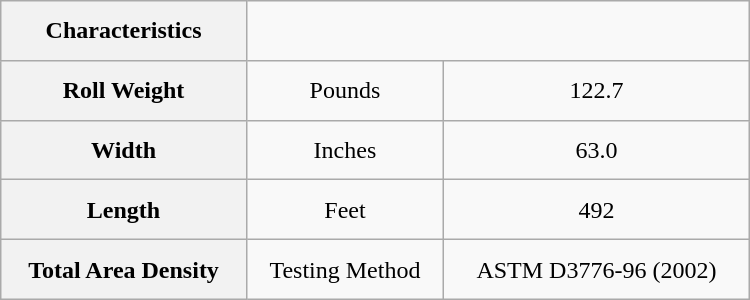<table class="wikitable" style="text-align:center; width:500px; height:200px;">
<tr>
<th>Characteristics</th>
</tr>
<tr>
<th>Roll Weight</th>
<td>Pounds</td>
<td>122.7</td>
</tr>
<tr>
<th>Width</th>
<td>Inches</td>
<td>63.0</td>
</tr>
<tr>
<th>Length</th>
<td>Feet</td>
<td>492</td>
</tr>
<tr>
<th>Total Area Density</th>
<td>Testing Method</td>
<td>ASTM D3776-96 (2002)</td>
</tr>
</table>
